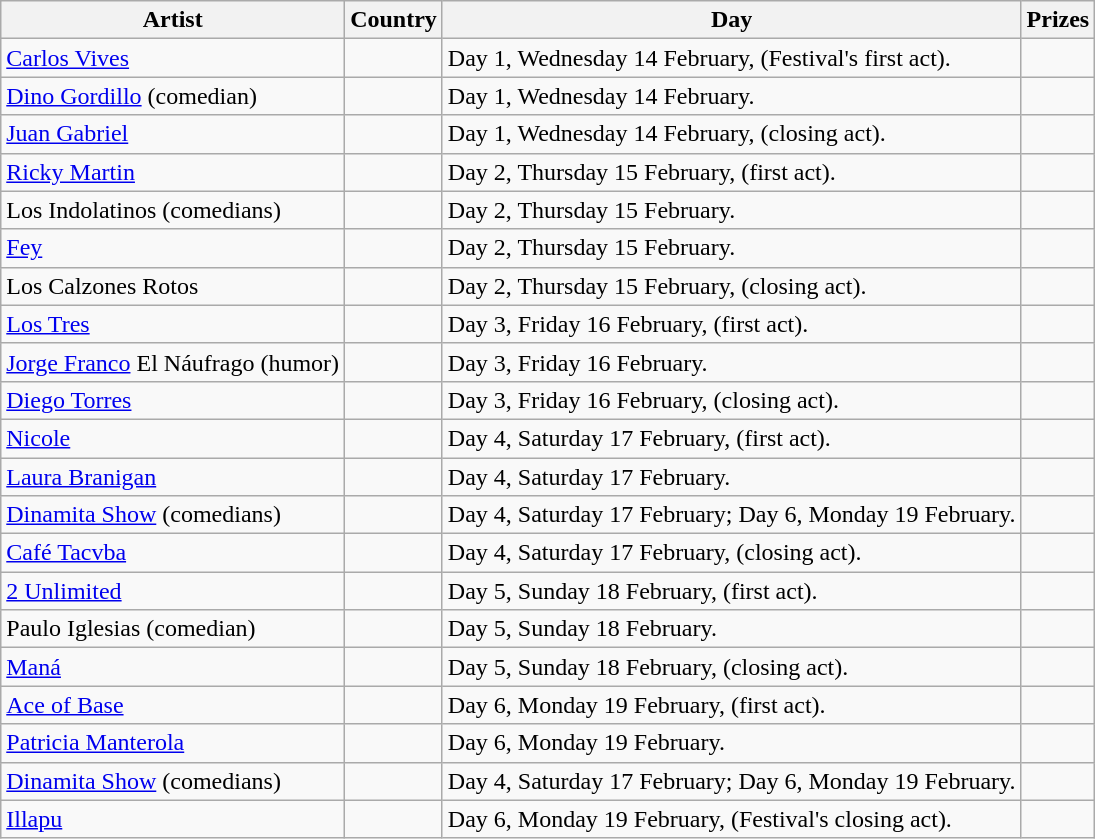<table class="wikitable">
<tr>
<th>Artist</th>
<th>Country</th>
<th>Day</th>
<th>Prizes</th>
</tr>
<tr>
<td><a href='#'>Carlos Vives</a></td>
<td></td>
<td>Day 1, Wednesday 14 February, (Festival's first act).</td>
<td></td>
</tr>
<tr>
<td><a href='#'>Dino Gordillo</a> (comedian)</td>
<td></td>
<td>Day 1, Wednesday 14 February.</td>
<td></td>
</tr>
<tr>
<td><a href='#'>Juan Gabriel</a></td>
<td></td>
<td>Day 1, Wednesday 14 February, (closing act).</td>
<td></td>
</tr>
<tr>
<td><a href='#'>Ricky Martin</a></td>
<td></td>
<td>Day 2, Thursday 15 February, (first act).</td>
<td></td>
</tr>
<tr>
<td>Los Indolatinos (comedians)</td>
<td></td>
<td>Day 2, Thursday 15 February.</td>
<td></td>
</tr>
<tr>
<td><a href='#'>Fey</a></td>
<td></td>
<td>Day 2, Thursday 15 February.</td>
<td></td>
</tr>
<tr>
<td>Los Calzones Rotos</td>
<td></td>
<td>Day 2, Thursday 15 February, (closing act).</td>
<td></td>
</tr>
<tr>
<td><a href='#'>Los Tres</a></td>
<td></td>
<td>Day 3, Friday 16 February, (first act).</td>
<td></td>
</tr>
<tr>
<td><a href='#'>Jorge Franco</a> El Náufrago (humor)</td>
<td></td>
<td>Day 3, Friday 16 February.</td>
<td></td>
</tr>
<tr>
<td><a href='#'>Diego Torres</a></td>
<td></td>
<td>Day 3, Friday 16 February, (closing act).</td>
<td></td>
</tr>
<tr>
<td><a href='#'>Nicole</a></td>
<td></td>
<td>Day 4, Saturday 17 February, (first act).</td>
<td></td>
</tr>
<tr>
<td><a href='#'>Laura Branigan</a></td>
<td></td>
<td>Day 4, Saturday 17 February.</td>
<td></td>
</tr>
<tr>
<td><a href='#'>Dinamita Show</a> (comedians)</td>
<td></td>
<td>Day 4, Saturday 17 February; Day 6, Monday 19 February.</td>
<td></td>
</tr>
<tr>
<td><a href='#'>Café Tacvba</a></td>
<td></td>
<td>Day 4, Saturday 17 February, (closing act).</td>
<td></td>
</tr>
<tr>
<td><a href='#'>2 Unlimited</a></td>
<td></td>
<td>Day 5, Sunday 18 February, (first act).</td>
<td></td>
</tr>
<tr>
<td>Paulo Iglesias (comedian)</td>
<td></td>
<td>Day 5, Sunday 18 February.</td>
<td></td>
</tr>
<tr>
<td><a href='#'>Maná</a></td>
<td></td>
<td>Day 5, Sunday 18 February, (closing act).</td>
<td></td>
</tr>
<tr>
<td><a href='#'>Ace of Base</a></td>
<td></td>
<td>Day 6, Monday 19 February, (first act).</td>
<td></td>
</tr>
<tr>
<td><a href='#'>Patricia Manterola</a></td>
<td></td>
<td>Day 6, Monday 19 February.</td>
<td></td>
</tr>
<tr>
<td><a href='#'>Dinamita Show</a> (comedians)</td>
<td></td>
<td>Day 4, Saturday 17 February; Day 6, Monday 19 February.</td>
<td></td>
</tr>
<tr>
<td><a href='#'>Illapu</a></td>
<td></td>
<td>Day 6, Monday 19 February, (Festival's closing act).</td>
<td></td>
</tr>
</table>
